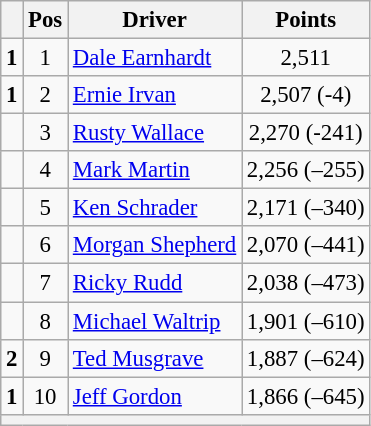<table class="wikitable" style="font-size: 95%;">
<tr>
<th></th>
<th>Pos</th>
<th>Driver</th>
<th>Points</th>
</tr>
<tr>
<td align="left"> <strong>1</strong></td>
<td style="text-align:center;">1</td>
<td><a href='#'>Dale Earnhardt</a></td>
<td style="text-align:center;">2,511</td>
</tr>
<tr>
<td align="left"> <strong>1</strong></td>
<td style="text-align:center;">2</td>
<td><a href='#'>Ernie Irvan</a></td>
<td style="text-align:center;">2,507 (-4)</td>
</tr>
<tr>
<td align="left"></td>
<td style="text-align:center;">3</td>
<td><a href='#'>Rusty Wallace</a></td>
<td style="text-align:center;">2,270 (-241)</td>
</tr>
<tr>
<td align="left"></td>
<td style="text-align:center;">4</td>
<td><a href='#'>Mark Martin</a></td>
<td style="text-align:center;">2,256 (–255)</td>
</tr>
<tr>
<td align="left"></td>
<td style="text-align:center;">5</td>
<td><a href='#'>Ken Schrader</a></td>
<td style="text-align:center;">2,171 (–340)</td>
</tr>
<tr>
<td align="left"></td>
<td style="text-align:center;">6</td>
<td><a href='#'>Morgan Shepherd</a></td>
<td style="text-align:center;">2,070 (–441)</td>
</tr>
<tr>
<td align="left"></td>
<td style="text-align:center;">7</td>
<td><a href='#'>Ricky Rudd</a></td>
<td style="text-align:center;">2,038 (–473)</td>
</tr>
<tr>
<td align="left"></td>
<td style="text-align:center;">8</td>
<td><a href='#'>Michael Waltrip</a></td>
<td style="text-align:center;">1,901 (–610)</td>
</tr>
<tr>
<td align="left"> <strong>2</strong></td>
<td style="text-align:center;">9</td>
<td><a href='#'>Ted Musgrave</a></td>
<td style="text-align:center;">1,887 (–624)</td>
</tr>
<tr>
<td align="left"> <strong>1</strong></td>
<td style="text-align:center;">10</td>
<td><a href='#'>Jeff Gordon</a></td>
<td style="text-align:center;">1,866 (–645)</td>
</tr>
<tr class="sortbottom">
<th colspan="9"></th>
</tr>
</table>
